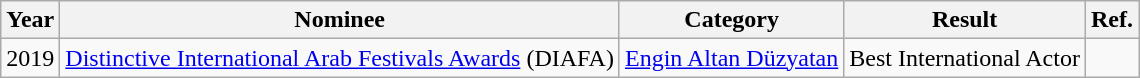<table class="wikitable">
<tr>
<th>Year</th>
<th>Nominee</th>
<th>Category</th>
<th>Result</th>
<th>Ref.</th>
</tr>
<tr>
<td>2019</td>
<td><a href='#'>Distinctive International Arab Festivals Awards</a> (DIAFA)</td>
<td><a href='#'>Engin Altan Düzyatan</a></td>
<td>Best International Actor</td>
<td style = "text-align: center;"></td>
</tr>
</table>
